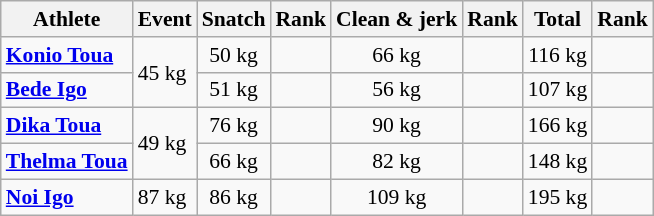<table class="wikitable" style="font-size:90%;text-align:center">
<tr>
<th>Athlete</th>
<th>Event</th>
<th>Snatch</th>
<th>Rank</th>
<th>Clean & jerk</th>
<th>Rank</th>
<th>Total</th>
<th>Rank</th>
</tr>
<tr align=center>
<td align=left><strong><a href='#'>Konio Toua</a></strong></td>
<td align=left rowspan=2>45 kg</td>
<td>50 kg</td>
<td></td>
<td>66 kg</td>
<td></td>
<td>116 kg</td>
<td></td>
</tr>
<tr align=center>
<td align=left><strong><a href='#'>Bede Igo</a></strong></td>
<td>51 kg</td>
<td></td>
<td>56 kg</td>
<td></td>
<td>107 kg</td>
<td></td>
</tr>
<tr align=center>
<td align=left><strong><a href='#'>Dika Toua</a></strong></td>
<td align=left rowspan=2>49 kg</td>
<td>76 kg</td>
<td></td>
<td>90 kg</td>
<td></td>
<td>166 kg</td>
<td></td>
</tr>
<tr align=center>
<td align=left><strong><a href='#'>Thelma Toua</a></strong></td>
<td>66 kg</td>
<td></td>
<td>82 kg</td>
<td></td>
<td>148 kg</td>
<td></td>
</tr>
<tr align=center>
<td align=left><strong><a href='#'>Noi Igo</a></strong></td>
<td align=left>87 kg</td>
<td>86 kg</td>
<td></td>
<td>109 kg</td>
<td></td>
<td>195 kg</td>
<td></td>
</tr>
</table>
